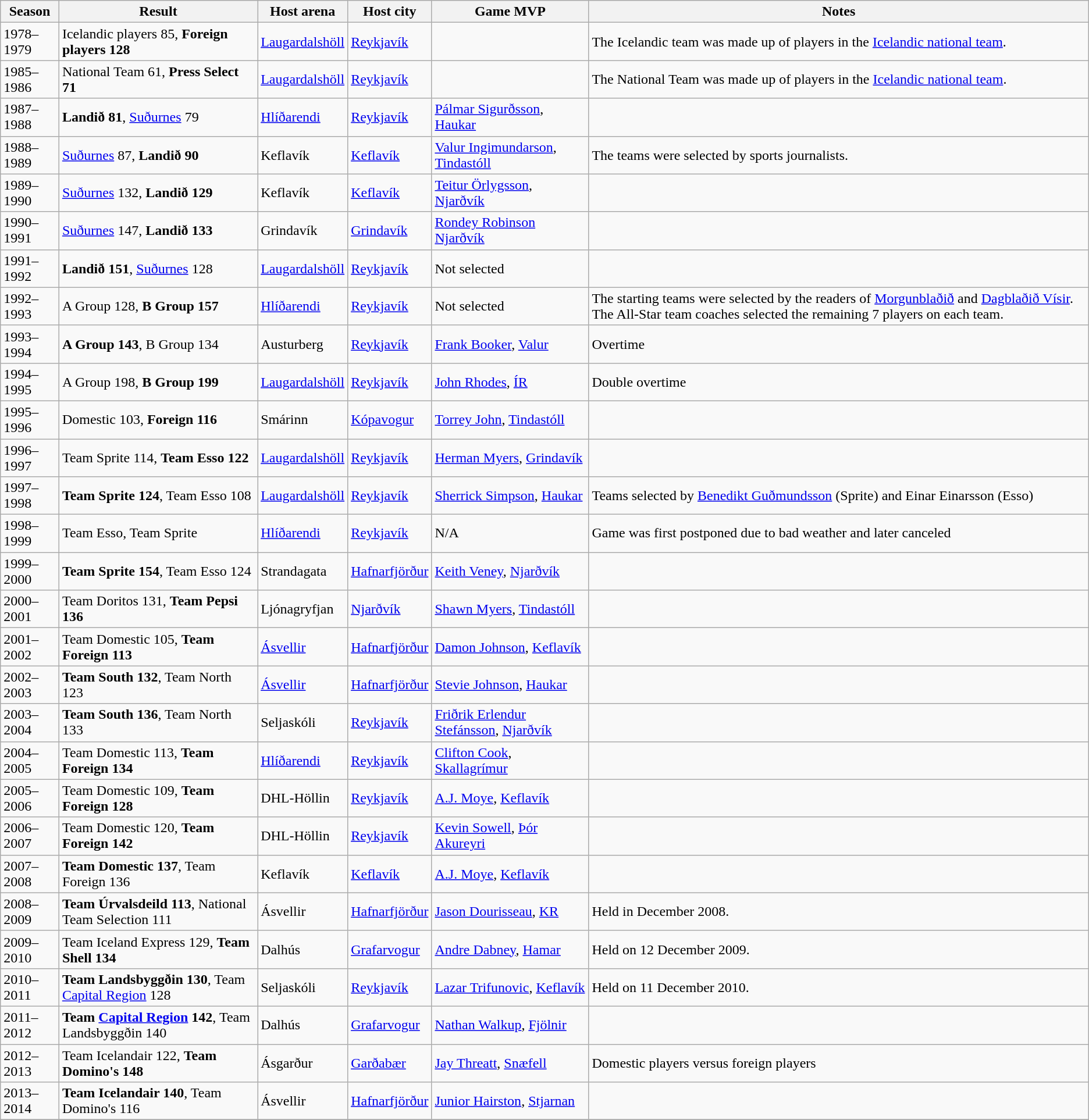<table class="wikitable sortable">
<tr>
<th>Season</th>
<th>Result</th>
<th>Host arena</th>
<th>Host city</th>
<th>Game MVP</th>
<th>Notes</th>
</tr>
<tr>
<td>1978–1979</td>
<td>Icelandic players 85, <strong>Foreign players 128</strong></td>
<td><a href='#'>Laugardalshöll</a></td>
<td><a href='#'>Reykjavík</a></td>
<td></td>
<td>The Icelandic team was made up of players in the <a href='#'>Icelandic national team</a>.</td>
</tr>
<tr>
<td>1985–1986</td>
<td>National Team 61, <strong>Press Select 71</strong></td>
<td><a href='#'>Laugardalshöll</a></td>
<td><a href='#'>Reykjavík</a></td>
<td></td>
<td>The National Team was made up of players in the <a href='#'>Icelandic national team</a>.</td>
</tr>
<tr>
<td>1987–1988</td>
<td><strong>Landið 81</strong>, <a href='#'>Suðurnes</a> 79</td>
<td><a href='#'>Hlíðarendi</a></td>
<td><a href='#'>Reykjavík</a></td>
<td><a href='#'>Pálmar Sigurðsson</a>, <a href='#'>Haukar</a></td>
<td></td>
</tr>
<tr>
<td>1988–1989</td>
<td><a href='#'>Suðurnes</a> 87, <strong>Landið 90</strong></td>
<td>Keflavík</td>
<td><a href='#'>Keflavík</a></td>
<td><a href='#'>Valur Ingimundarson</a>, <a href='#'>Tindastóll</a></td>
<td>The teams were selected by sports journalists.</td>
</tr>
<tr>
<td>1989–1990</td>
<td><a href='#'>Suðurnes</a> 132, <strong>Landið 129</strong></td>
<td>Keflavík</td>
<td><a href='#'>Keflavík</a></td>
<td><a href='#'>Teitur Örlygsson</a>, <a href='#'>Njarðvík</a></td>
<td></td>
</tr>
<tr>
<td>1990–1991</td>
<td><a href='#'>Suðurnes</a> 147, <strong>Landið 133</strong></td>
<td>Grindavík</td>
<td><a href='#'>Grindavík</a></td>
<td><a href='#'>Rondey Robinson</a> <a href='#'>Njarðvík</a></td>
<td></td>
</tr>
<tr>
<td>1991–1992</td>
<td><strong>Landið 151</strong>, <a href='#'>Suðurnes</a> 128</td>
<td><a href='#'>Laugardalshöll</a></td>
<td><a href='#'>Reykjavík</a></td>
<td>Not selected</td>
<td></td>
</tr>
<tr>
<td>1992–1993</td>
<td>A Group 128, <strong>B Group 157</strong></td>
<td><a href='#'>Hlíðarendi</a></td>
<td><a href='#'>Reykjavík</a></td>
<td>Not selected</td>
<td>The starting teams were selected by the readers of <a href='#'>Morgunblaðið</a> and <a href='#'>Dagblaðið Vísir</a>. The All-Star team coaches selected the remaining 7 players on each team.</td>
</tr>
<tr>
<td>1993–1994</td>
<td><strong>A Group 143</strong>, B Group 134</td>
<td>Austurberg</td>
<td><a href='#'>Reykjavík</a></td>
<td><a href='#'>Frank Booker</a>, <a href='#'>Valur</a></td>
<td>Overtime</td>
</tr>
<tr>
<td>1994–1995</td>
<td>A Group 198, <strong>B Group 199</strong></td>
<td><a href='#'>Laugardalshöll</a></td>
<td><a href='#'>Reykjavík</a></td>
<td><a href='#'>John Rhodes</a>, <a href='#'>ÍR</a></td>
<td>Double overtime</td>
</tr>
<tr>
<td>1995–1996</td>
<td>Domestic 103, <strong>Foreign 116</strong></td>
<td>Smárinn</td>
<td><a href='#'>Kópavogur</a></td>
<td><a href='#'>Torrey John</a>, <a href='#'>Tindastóll</a></td>
<td></td>
</tr>
<tr>
<td>1996–1997</td>
<td>Team Sprite 114, <strong>Team Esso 122</strong></td>
<td><a href='#'>Laugardalshöll</a></td>
<td><a href='#'>Reykjavík</a></td>
<td><a href='#'>Herman Myers</a>, <a href='#'>Grindavík</a></td>
<td></td>
</tr>
<tr>
<td>1997–1998</td>
<td><strong>Team Sprite 124</strong>, Team Esso 108</td>
<td><a href='#'>Laugardalshöll</a></td>
<td><a href='#'>Reykjavík</a></td>
<td><a href='#'>Sherrick Simpson</a>, <a href='#'>Haukar</a></td>
<td>Teams selected by <a href='#'>Benedikt Guðmundsson</a> (Sprite) and Einar Einarsson (Esso)</td>
</tr>
<tr>
<td>1998–1999</td>
<td>Team Esso, Team Sprite</td>
<td><a href='#'>Hlíðarendi</a></td>
<td><a href='#'>Reykjavík</a></td>
<td>N/A</td>
<td>Game was first postponed due to bad weather and later canceled</td>
</tr>
<tr>
<td>1999–2000</td>
<td><strong>Team Sprite 154</strong>, Team Esso 124</td>
<td>Strandagata</td>
<td><a href='#'>Hafnarfjörður</a></td>
<td><a href='#'>Keith Veney</a>, <a href='#'>Njarðvík</a></td>
<td></td>
</tr>
<tr>
<td>2000–2001</td>
<td>Team Doritos 131, <strong>Team Pepsi 136</strong></td>
<td>Ljónagryfjan</td>
<td><a href='#'>Njarðvík</a></td>
<td><a href='#'>Shawn Myers</a>, <a href='#'>Tindastóll</a></td>
<td></td>
</tr>
<tr>
<td>2001–2002</td>
<td>Team Domestic 105, <strong>Team Foreign 113</strong></td>
<td><a href='#'>Ásvellir</a></td>
<td><a href='#'>Hafnarfjörður</a></td>
<td><a href='#'>Damon Johnson</a>, <a href='#'>Keflavík</a></td>
<td></td>
</tr>
<tr>
<td>2002–2003</td>
<td><strong>Team South 132</strong>, Team North 123</td>
<td><a href='#'>Ásvellir</a></td>
<td><a href='#'>Hafnarfjörður</a></td>
<td><a href='#'>Stevie Johnson</a>, <a href='#'>Haukar</a></td>
<td></td>
</tr>
<tr>
<td>2003–2004</td>
<td><strong>Team South 136</strong>, Team North 133</td>
<td>Seljaskóli</td>
<td><a href='#'>Reykjavík</a></td>
<td><a href='#'>Friðrik Erlendur Stefánsson</a>, <a href='#'>Njarðvík</a></td>
<td></td>
</tr>
<tr>
<td>2004–2005</td>
<td>Team Domestic 113, <strong>Team Foreign 134</strong></td>
<td><a href='#'>Hlíðarendi</a></td>
<td><a href='#'>Reykjavík</a></td>
<td><a href='#'>Clifton Cook</a>, <a href='#'>Skallagrímur</a></td>
<td></td>
</tr>
<tr>
<td>2005–2006</td>
<td>Team Domestic 109, <strong>Team Foreign 128</strong></td>
<td>DHL-Höllin</td>
<td><a href='#'>Reykjavík</a></td>
<td><a href='#'>A.J. Moye</a>, <a href='#'>Keflavík</a></td>
<td></td>
</tr>
<tr>
<td>2006–2007</td>
<td>Team Domestic 120, <strong>Team Foreign 142</strong></td>
<td>DHL-Höllin</td>
<td><a href='#'>Reykjavík</a></td>
<td><a href='#'>Kevin Sowell</a>, <a href='#'>Þór Akureyri</a></td>
<td></td>
</tr>
<tr>
<td>2007–2008</td>
<td><strong>Team Domestic 137</strong>, Team Foreign 136</td>
<td>Keflavík</td>
<td><a href='#'>Keflavík</a></td>
<td><a href='#'>A.J. Moye</a>, <a href='#'>Keflavík</a></td>
<td></td>
</tr>
<tr>
<td>2008–2009</td>
<td><strong>Team Úrvalsdeild 113</strong>, National Team Selection 111</td>
<td>Ásvellir</td>
<td><a href='#'>Hafnarfjörður</a></td>
<td><a href='#'>Jason Dourisseau</a>, <a href='#'>KR</a></td>
<td>Held in December 2008.</td>
</tr>
<tr>
<td>2009–2010</td>
<td>Team Iceland Express 129, <strong>Team Shell 134</strong></td>
<td>Dalhús</td>
<td><a href='#'>Grafarvogur</a></td>
<td><a href='#'>Andre Dabney</a>, <a href='#'>Hamar</a></td>
<td>Held on 12 December 2009.</td>
</tr>
<tr>
<td>2010–2011</td>
<td><strong>Team Landsbyggðin 130</strong>, Team <a href='#'>Capital Region</a> 128</td>
<td>Seljaskóli</td>
<td><a href='#'>Reykjavík</a></td>
<td><a href='#'>Lazar Trifunovic</a>, <a href='#'>Keflavík</a></td>
<td>Held on 11 December 2010.</td>
</tr>
<tr>
<td>2011–2012</td>
<td><strong>Team <a href='#'>Capital Region</a> 142</strong>, Team Landsbyggðin 140</td>
<td>Dalhús</td>
<td><a href='#'>Grafarvogur</a></td>
<td><a href='#'>Nathan Walkup</a>, <a href='#'>Fjölnir</a></td>
<td></td>
</tr>
<tr>
<td>2012–2013</td>
<td>Team Icelandair 122, <strong>Team Domino's 148</strong></td>
<td>Ásgarður</td>
<td><a href='#'>Garðabær</a></td>
<td><a href='#'>Jay Threatt</a>, <a href='#'>Snæfell</a></td>
<td>Domestic players versus foreign players</td>
</tr>
<tr>
<td>2013–2014</td>
<td><strong>Team Icelandair 140</strong>, Team Domino's 116</td>
<td>Ásvellir</td>
<td><a href='#'>Hafnarfjörður</a></td>
<td><a href='#'>Junior Hairston</a>, <a href='#'>Stjarnan</a></td>
<td></td>
</tr>
<tr>
</tr>
</table>
